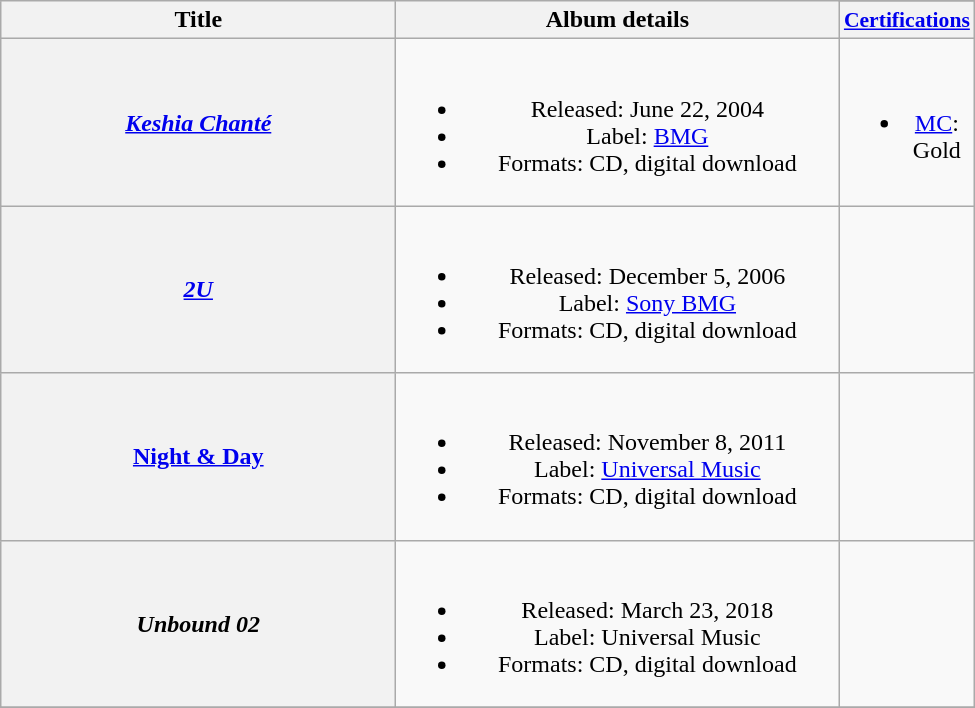<table class="wikitable plainrowheaders" style="text-align:center;">
<tr>
<th scope="col" rowspan="2" style="width:16em;">Title</th>
<th scope="col" rowspan="2" style="width:18em;">Album details</th>
</tr>
<tr>
<th scope="col" style="width:2.5em;font-size:90%;"><a href='#'>Certifications</a></th>
</tr>
<tr>
<th scope="row"><em><a href='#'>Keshia Chanté</a></em></th>
<td><br><ul><li>Released: June 22, 2004</li><li>Label: <a href='#'>BMG</a></li><li>Formats: CD, digital download</li></ul></td>
<td><br><ul><li><a href='#'>MC</a>: Gold</li></ul></td>
</tr>
<tr>
<th scope="row"><em><a href='#'>2U</a></em></th>
<td><br><ul><li>Released: December 5, 2006</li><li>Label: <a href='#'>Sony BMG</a></li><li>Formats: CD, digital download</li></ul></td>
<td></td>
</tr>
<tr>
<th scope="row"><em><a href='#'></em>Night & Day<em></a></em></th>
<td><br><ul><li>Released: November 8, 2011</li><li>Label: <a href='#'>Universal Music</a></li><li>Formats: CD, digital download</li></ul></td>
<td></td>
</tr>
<tr>
<th scope="row"><em>Unbound 02</em></th>
<td><br><ul><li>Released: March 23, 2018</li><li>Label: Universal Music</li><li>Formats: CD, digital download</li></ul></td>
<td></td>
</tr>
<tr>
</tr>
</table>
